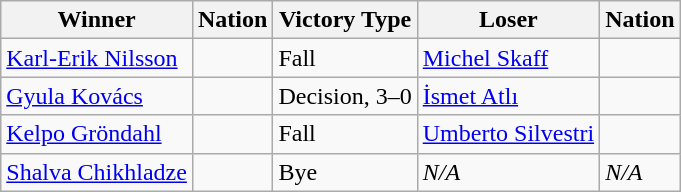<table class="wikitable sortable" style="text-align:left;">
<tr>
<th>Winner</th>
<th>Nation</th>
<th>Victory Type</th>
<th>Loser</th>
<th>Nation</th>
</tr>
<tr>
<td><a href='#'>Karl-Erik Nilsson</a></td>
<td></td>
<td>Fall</td>
<td><a href='#'>Michel Skaff</a></td>
<td></td>
</tr>
<tr>
<td><a href='#'>Gyula Kovács</a></td>
<td></td>
<td>Decision, 3–0</td>
<td><a href='#'>İsmet Atlı</a></td>
<td></td>
</tr>
<tr>
<td><a href='#'>Kelpo Gröndahl</a></td>
<td></td>
<td>Fall</td>
<td><a href='#'>Umberto Silvestri</a></td>
<td></td>
</tr>
<tr>
<td><a href='#'>Shalva Chikhladze</a></td>
<td></td>
<td>Bye</td>
<td><em>N/A</em></td>
<td><em>N/A</em></td>
</tr>
</table>
